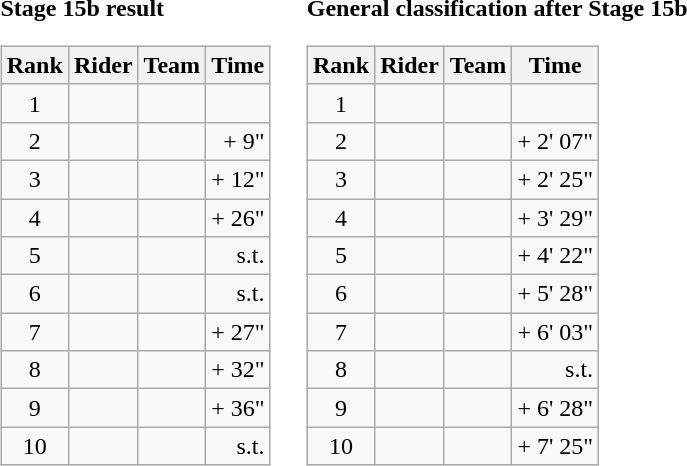<table>
<tr>
<td><strong>Stage 15b result</strong><br><table class="wikitable">
<tr>
<th scope="col">Rank</th>
<th scope="col">Rider</th>
<th scope="col">Team</th>
<th scope="col">Time</th>
</tr>
<tr>
<td style="text-align:center;">1</td>
<td></td>
<td></td>
<td style="text-align:right;"></td>
</tr>
<tr>
<td style="text-align:center;">2</td>
<td></td>
<td></td>
<td style="text-align:right;">+ 9"</td>
</tr>
<tr>
<td style="text-align:center;">3</td>
<td></td>
<td></td>
<td style="text-align:right;">+ 12"</td>
</tr>
<tr>
<td style="text-align:center;">4</td>
<td></td>
<td></td>
<td style="text-align:right;">+ 26"</td>
</tr>
<tr>
<td style="text-align:center;">5</td>
<td></td>
<td></td>
<td style="text-align:right;">s.t.</td>
</tr>
<tr>
<td style="text-align:center;">6</td>
<td></td>
<td></td>
<td style="text-align:right;">s.t.</td>
</tr>
<tr>
<td style="text-align:center;">7</td>
<td></td>
<td></td>
<td style="text-align:right;">+ 27"</td>
</tr>
<tr>
<td style="text-align:center;">8</td>
<td></td>
<td></td>
<td style="text-align:right;">+ 32"</td>
</tr>
<tr>
<td style="text-align:center;">9</td>
<td></td>
<td></td>
<td style="text-align:right;">+ 36"</td>
</tr>
<tr>
<td style="text-align:center;">10</td>
<td></td>
<td></td>
<td style="text-align:right;">s.t.</td>
</tr>
</table>
</td>
<td></td>
<td><strong>General classification after Stage 15b</strong><br><table class="wikitable">
<tr>
<th scope="col">Rank</th>
<th scope="col">Rider</th>
<th scope="col">Team</th>
<th scope="col">Time</th>
</tr>
<tr>
<td style="text-align:center;">1</td>
<td></td>
<td></td>
<td style="text-align:right;"></td>
</tr>
<tr>
<td style="text-align:center;">2</td>
<td></td>
<td></td>
<td style="text-align:right;">+ 2' 07"</td>
</tr>
<tr>
<td style="text-align:center;">3</td>
<td></td>
<td></td>
<td style="text-align:right;">+ 2' 25"</td>
</tr>
<tr>
<td style="text-align:center;">4</td>
<td></td>
<td></td>
<td style="text-align:right;">+ 3' 29"</td>
</tr>
<tr>
<td style="text-align:center;">5</td>
<td></td>
<td></td>
<td style="text-align:right;">+ 4' 22"</td>
</tr>
<tr>
<td style="text-align:center;">6</td>
<td></td>
<td></td>
<td style="text-align:right;">+ 5' 28"</td>
</tr>
<tr>
<td style="text-align:center;">7</td>
<td></td>
<td></td>
<td style="text-align:right;">+ 6' 03"</td>
</tr>
<tr>
<td style="text-align:center;">8</td>
<td></td>
<td></td>
<td style="text-align:right;">s.t.</td>
</tr>
<tr>
<td style="text-align:center;">9</td>
<td></td>
<td></td>
<td style="text-align:right;">+ 6' 28"</td>
</tr>
<tr>
<td style="text-align:center;">10</td>
<td></td>
<td></td>
<td style="text-align:right;">+ 7' 25"</td>
</tr>
</table>
</td>
</tr>
</table>
